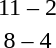<table style="text-align:center">
<tr>
<th width=200></th>
<th width=100></th>
<th width=200></th>
</tr>
<tr>
<td align=right><strong></strong></td>
<td>11 – 2</td>
<td align=left></td>
</tr>
<tr>
<td align=right><strong></strong></td>
<td>8 – 4</td>
<td align=left></td>
</tr>
</table>
